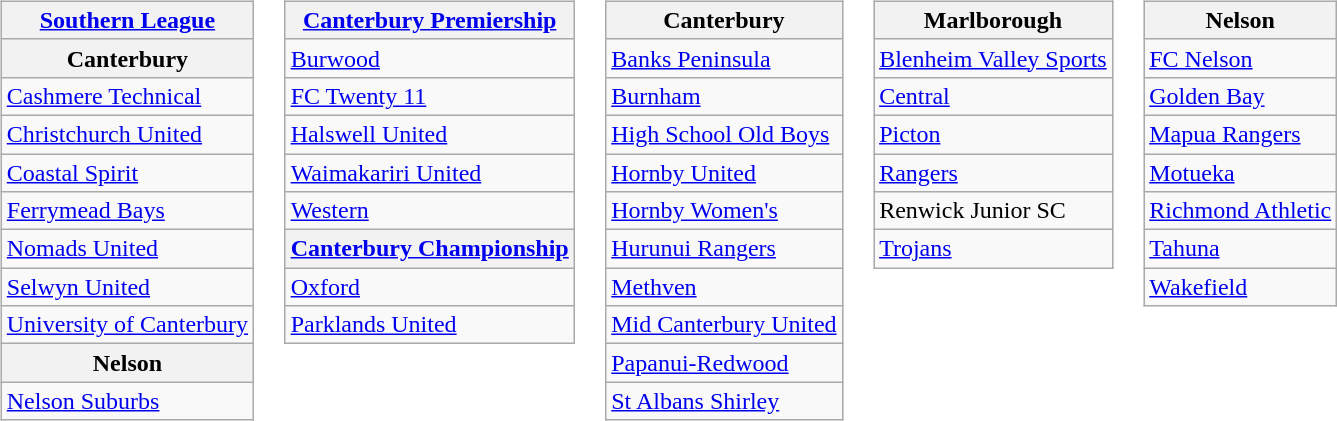<table>
<tr valign=top>
<td><br><table class="wikitable">
<tr>
<th><a href='#'>Southern League</a></th>
</tr>
<tr>
<th>Canterbury</th>
</tr>
<tr>
<td><a href='#'>Cashmere Technical</a></td>
</tr>
<tr>
<td><a href='#'>Christchurch United</a></td>
</tr>
<tr>
<td><a href='#'>Coastal Spirit</a></td>
</tr>
<tr>
<td><a href='#'>Ferrymead Bays</a></td>
</tr>
<tr>
<td><a href='#'>Nomads United</a></td>
</tr>
<tr>
<td><a href='#'>Selwyn United</a></td>
</tr>
<tr>
<td><a href='#'>University of Canterbury</a></td>
</tr>
<tr>
<th>Nelson</th>
</tr>
<tr>
<td><a href='#'>Nelson Suburbs</a></td>
</tr>
</table>
</td>
<td><br><table class="wikitable">
<tr>
<th><a href='#'>Canterbury Premiership</a></th>
</tr>
<tr>
<td><a href='#'>Burwood</a></td>
</tr>
<tr>
<td><a href='#'>FC Twenty 11</a></td>
</tr>
<tr>
<td><a href='#'>Halswell United</a></td>
</tr>
<tr>
<td><a href='#'>Waimakariri United</a></td>
</tr>
<tr>
<td><a href='#'>Western</a></td>
</tr>
<tr>
<th><a href='#'>Canterbury Championship</a></th>
</tr>
<tr>
<td><a href='#'>Oxford</a></td>
</tr>
<tr>
<td><a href='#'>Parklands United</a></td>
</tr>
</table>
</td>
<td><br><table class="wikitable">
<tr>
<th>Canterbury</th>
</tr>
<tr>
<td><a href='#'>Banks Peninsula</a></td>
</tr>
<tr>
<td><a href='#'>Burnham</a></td>
</tr>
<tr>
<td><a href='#'>High School Old Boys</a></td>
</tr>
<tr>
<td><a href='#'>Hornby United</a></td>
</tr>
<tr>
<td><a href='#'>Hornby Women's</a></td>
</tr>
<tr>
<td><a href='#'>Hurunui Rangers</a></td>
</tr>
<tr>
<td><a href='#'>Methven</a></td>
</tr>
<tr>
<td><a href='#'>Mid Canterbury United</a></td>
</tr>
<tr>
<td><a href='#'>Papanui-Redwood</a></td>
</tr>
<tr>
<td><a href='#'>St Albans Shirley</a></td>
</tr>
</table>
</td>
<td><br><table class="wikitable">
<tr>
<th>Marlborough</th>
</tr>
<tr>
<td><a href='#'>Blenheim Valley Sports</a></td>
</tr>
<tr>
<td><a href='#'>Central</a></td>
</tr>
<tr>
<td><a href='#'>Picton</a></td>
</tr>
<tr>
<td><a href='#'>Rangers</a></td>
</tr>
<tr>
<td>Renwick Junior SC</td>
</tr>
<tr>
<td><a href='#'>Trojans</a></td>
</tr>
</table>
</td>
<td><br><table class="wikitable">
<tr>
<th>Nelson</th>
</tr>
<tr>
<td><a href='#'>FC Nelson</a></td>
</tr>
<tr>
<td><a href='#'>Golden Bay</a></td>
</tr>
<tr>
<td><a href='#'>Mapua Rangers</a></td>
</tr>
<tr>
<td><a href='#'>Motueka</a></td>
</tr>
<tr>
<td><a href='#'>Richmond Athletic</a></td>
</tr>
<tr>
<td><a href='#'>Tahuna</a></td>
</tr>
<tr>
<td><a href='#'>Wakefield</a></td>
</tr>
</table>
</td>
</tr>
</table>
